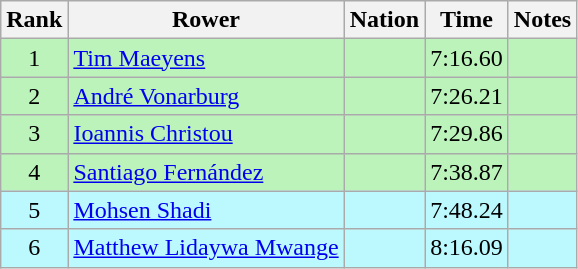<table class="wikitable sortable" style="text-align:center">
<tr>
<th>Rank</th>
<th>Rower</th>
<th>Nation</th>
<th>Time</th>
<th>Notes</th>
</tr>
<tr bgcolor=bbf3bb>
<td>1</td>
<td align=left><a href='#'>Tim Maeyens</a></td>
<td align=left></td>
<td>7:16.60</td>
<td></td>
</tr>
<tr bgcolor=bbf3bb>
<td>2</td>
<td align=left><a href='#'>André Vonarburg</a></td>
<td align=left></td>
<td>7:26.21</td>
<td></td>
</tr>
<tr bgcolor=bbf3bb>
<td>3</td>
<td align=left><a href='#'>Ioannis Christou</a></td>
<td align=left></td>
<td>7:29.86</td>
<td></td>
</tr>
<tr bgcolor=bbf3bb>
<td>4</td>
<td align=left><a href='#'>Santiago Fernández</a></td>
<td align=left></td>
<td>7:38.87</td>
<td></td>
</tr>
<tr bgcolor=bbf9ff>
<td>5</td>
<td align=left><a href='#'>Mohsen Shadi</a></td>
<td align=left></td>
<td>7:48.24</td>
<td></td>
</tr>
<tr bgcolor=bbf9ff>
<td>6</td>
<td align=left><a href='#'>Matthew Lidaywa Mwange</a></td>
<td align=left></td>
<td>8:16.09</td>
<td></td>
</tr>
</table>
